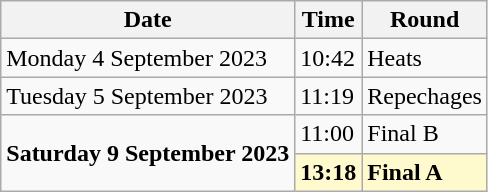<table class="wikitable">
<tr>
<th>Date</th>
<th>Time</th>
<th>Round</th>
</tr>
<tr>
<td>Monday 4 September 2023</td>
<td>10:42</td>
<td>Heats</td>
</tr>
<tr>
<td>Tuesday 5 September 2023</td>
<td>11:19</td>
<td>Repechages</td>
</tr>
<tr>
<td rowspan=2><strong>Saturday 9 September 2023</strong></td>
<td>11:00</td>
<td>Final B</td>
</tr>
<tr>
<td style=background:lemonchiffon><strong>13:18</strong></td>
<td style=background:lemonchiffon><strong>Final A</strong></td>
</tr>
</table>
